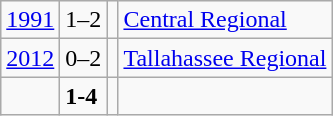<table class="wikitable">
<tr>
<td><a href='#'>1991</a></td>
<td>1–2</td>
<td></td>
<td><a href='#'>Central Regional</a></td>
</tr>
<tr>
<td><a href='#'>2012</a></td>
<td>0–2</td>
<td></td>
<td><a href='#'>Tallahassee Regional</a></td>
</tr>
<tr>
<td></td>
<td><strong>1-4</strong></td>
<td><strong></strong></td>
<td></td>
</tr>
</table>
